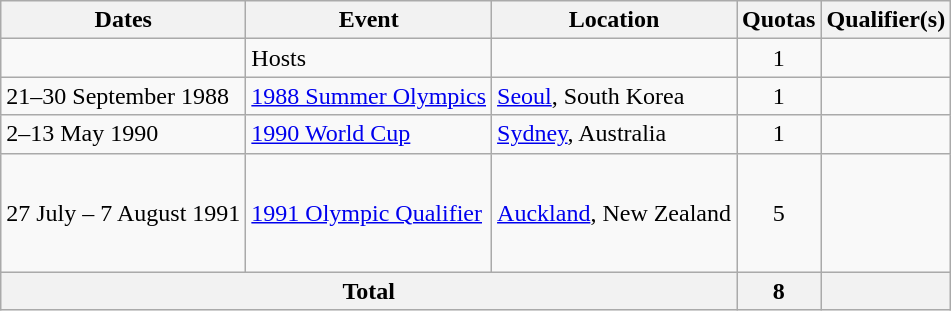<table class="wikitable">
<tr>
<th>Dates</th>
<th>Event</th>
<th>Location</th>
<th>Quotas</th>
<th>Qualifier(s)</th>
</tr>
<tr>
<td></td>
<td>Hosts</td>
<td></td>
<td align=center>1</td>
<td></td>
</tr>
<tr>
<td>21–30 September 1988</td>
<td><a href='#'>1988 Summer Olympics</a></td>
<td><a href='#'>Seoul</a>, South Korea</td>
<td align=center>1</td>
<td></td>
</tr>
<tr>
<td>2–13 May 1990</td>
<td><a href='#'>1990 World Cup</a></td>
<td><a href='#'>Sydney</a>, Australia</td>
<td align=center>1</td>
<td></td>
</tr>
<tr>
<td>27 July – 7 August 1991</td>
<td><a href='#'>1991 Olympic Qualifier</a></td>
<td><a href='#'>Auckland</a>, New Zealand</td>
<td align=center>5</td>
<td><br><br><br><br></td>
</tr>
<tr>
<th colspan=3>Total</th>
<th>8</th>
<th></th>
</tr>
</table>
